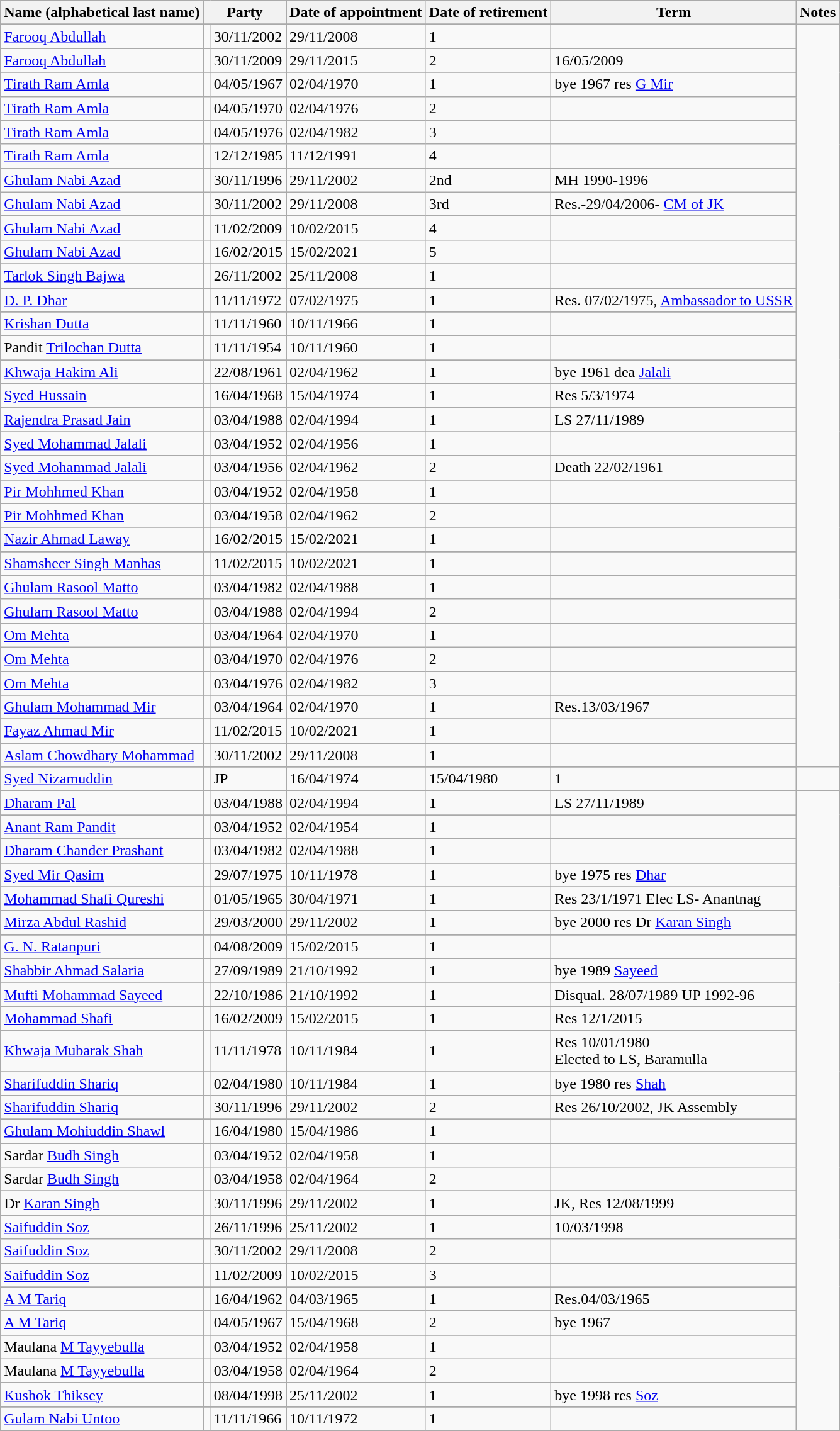<table class="wikitable sortable">
<tr>
<th>Name (alphabetical last name)</th>
<th colspan=2>Party</th>
<th>Date of appointment</th>
<th>Date of retirement</th>
<th>Term</th>
<th>Notes</th>
</tr>
<tr>
</tr>
<tr>
<td><a href='#'>Farooq Abdullah</a></td>
<td></td>
<td>30/11/2002</td>
<td>29/11/2008</td>
<td>1</td>
<td></td>
</tr>
<tr>
<td><a href='#'>Farooq Abdullah</a></td>
<td></td>
<td>30/11/2009</td>
<td>29/11/2015</td>
<td>2</td>
<td>16/05/2009</td>
</tr>
<tr>
</tr>
<tr>
<td><a href='#'>Tirath Ram Amla</a></td>
<td></td>
<td>04/05/1967</td>
<td>02/04/1970</td>
<td>1</td>
<td>bye 1967 res <a href='#'>G Mir</a></td>
</tr>
<tr>
<td><a href='#'>Tirath Ram Amla</a></td>
<td></td>
<td>04/05/1970</td>
<td>02/04/1976</td>
<td>2</td>
<td></td>
</tr>
<tr>
<td><a href='#'>Tirath Ram Amla</a></td>
<td></td>
<td>04/05/1976</td>
<td>02/04/1982</td>
<td>3</td>
<td></td>
</tr>
<tr>
<td><a href='#'>Tirath Ram Amla</a></td>
<td></td>
<td>12/12/1985</td>
<td>11/12/1991</td>
<td>4</td>
<td></td>
</tr>
<tr>
</tr>
<tr>
<td><a href='#'>Ghulam Nabi Azad</a></td>
<td></td>
<td>30/11/1996</td>
<td>29/11/2002</td>
<td>2nd</td>
<td>MH 1990-1996</td>
</tr>
<tr>
<td><a href='#'>Ghulam Nabi Azad</a></td>
<td></td>
<td>30/11/2002</td>
<td>29/11/2008</td>
<td>3rd</td>
<td>Res.-29/04/2006- <a href='#'>CM of JK</a></td>
</tr>
<tr>
<td><a href='#'>Ghulam Nabi Azad</a></td>
<td></td>
<td>11/02/2009</td>
<td>10/02/2015</td>
<td>4</td>
<td></td>
</tr>
<tr>
<td><a href='#'>Ghulam Nabi Azad</a></td>
<td></td>
<td>16/02/2015</td>
<td>15/02/2021</td>
<td>5</td>
<td></td>
</tr>
<tr>
</tr>
<tr>
<td><a href='#'>Tarlok Singh Bajwa</a></td>
<td></td>
<td>26/11/2002</td>
<td>25/11/2008</td>
<td>1</td>
<td></td>
</tr>
<tr>
</tr>
<tr>
<td><a href='#'>D. P. Dhar</a></td>
<td></td>
<td>11/11/1972</td>
<td>07/02/1975</td>
<td>1</td>
<td>Res. 07/02/1975, <a href='#'>Ambassador to USSR</a></td>
</tr>
<tr>
</tr>
<tr>
<td><a href='#'>Krishan Dutta</a></td>
<td></td>
<td>11/11/1960</td>
<td>10/11/1966</td>
<td>1</td>
<td></td>
</tr>
<tr>
</tr>
<tr>
<td>Pandit <a href='#'>Trilochan Dutta</a></td>
<td></td>
<td>11/11/1954</td>
<td>10/11/1960</td>
<td>1</td>
<td></td>
</tr>
<tr>
</tr>
<tr>
<td><a href='#'>Khwaja Hakim Ali</a></td>
<td></td>
<td>22/08/1961</td>
<td>02/04/1962</td>
<td>1</td>
<td>bye 1961 dea <a href='#'>Jalali</a></td>
</tr>
<tr>
</tr>
<tr>
<td><a href='#'>Syed Hussain</a></td>
<td></td>
<td>16/04/1968</td>
<td>15/04/1974</td>
<td>1</td>
<td>Res 5/3/1974</td>
</tr>
<tr>
</tr>
<tr>
<td><a href='#'>Rajendra Prasad Jain</a></td>
<td></td>
<td>03/04/1988</td>
<td>02/04/1994</td>
<td>1</td>
<td>LS 27/11/1989</td>
</tr>
<tr>
</tr>
<tr>
<td><a href='#'>Syed Mohammad Jalali</a></td>
<td></td>
<td>03/04/1952</td>
<td>02/04/1956</td>
<td>1</td>
<td></td>
</tr>
<tr>
<td><a href='#'>Syed Mohammad Jalali</a></td>
<td></td>
<td>03/04/1956</td>
<td>02/04/1962</td>
<td>2</td>
<td>Death 22/02/1961</td>
</tr>
<tr>
</tr>
<tr>
<td><a href='#'>Pir Mohhmed Khan</a></td>
<td></td>
<td>03/04/1952</td>
<td>02/04/1958</td>
<td>1</td>
<td></td>
</tr>
<tr>
<td><a href='#'>Pir Mohhmed Khan</a></td>
<td></td>
<td>03/04/1958</td>
<td>02/04/1962</td>
<td>2</td>
<td></td>
</tr>
<tr>
</tr>
<tr>
<td><a href='#'>Nazir Ahmad Laway</a></td>
<td></td>
<td>16/02/2015</td>
<td>15/02/2021</td>
<td>1</td>
<td></td>
</tr>
<tr>
</tr>
<tr>
<td><a href='#'>Shamsheer Singh Manhas</a></td>
<td></td>
<td>11/02/2015</td>
<td>10/02/2021</td>
<td>1</td>
<td></td>
</tr>
<tr>
</tr>
<tr>
<td><a href='#'>Ghulam Rasool Matto</a></td>
<td></td>
<td>03/04/1982</td>
<td>02/04/1988</td>
<td>1</td>
<td></td>
</tr>
<tr>
<td><a href='#'>Ghulam Rasool Matto</a></td>
<td></td>
<td>03/04/1988</td>
<td>02/04/1994</td>
<td>2</td>
<td></td>
</tr>
<tr>
</tr>
<tr>
<td><a href='#'>Om Mehta</a></td>
<td></td>
<td>03/04/1964</td>
<td>02/04/1970</td>
<td>1</td>
<td></td>
</tr>
<tr>
<td><a href='#'>Om Mehta</a></td>
<td></td>
<td>03/04/1970</td>
<td>02/04/1976</td>
<td>2</td>
<td></td>
</tr>
<tr>
<td><a href='#'>Om Mehta</a></td>
<td></td>
<td>03/04/1976</td>
<td>02/04/1982</td>
<td>3</td>
<td></td>
</tr>
<tr>
</tr>
<tr>
<td><a href='#'>Ghulam Mohammad Mir</a></td>
<td></td>
<td>03/04/1964</td>
<td>02/04/1970</td>
<td>1</td>
<td>Res.13/03/1967</td>
</tr>
<tr>
</tr>
<tr>
<td><a href='#'>Fayaz Ahmad Mir</a></td>
<td></td>
<td>11/02/2015</td>
<td>10/02/2021</td>
<td>1</td>
<td></td>
</tr>
<tr>
</tr>
<tr>
<td><a href='#'>Aslam Chowdhary Mohammad</a></td>
<td></td>
<td>30/11/2002</td>
<td>29/11/2008</td>
<td>1</td>
<td></td>
</tr>
<tr>
</tr>
<tr>
<td><a href='#'>Syed Nizamuddin</a></td>
<td></td>
<td>JP</td>
<td>16/04/1974</td>
<td>15/04/1980</td>
<td>1</td>
<td></td>
</tr>
<tr>
</tr>
<tr>
<td><a href='#'>Dharam Pal</a></td>
<td></td>
<td>03/04/1988</td>
<td>02/04/1994</td>
<td>1</td>
<td>LS 27/11/1989</td>
</tr>
<tr>
</tr>
<tr>
<td><a href='#'>Anant Ram Pandit</a></td>
<td></td>
<td>03/04/1952</td>
<td>02/04/1954</td>
<td>1</td>
<td></td>
</tr>
<tr>
</tr>
<tr>
<td><a href='#'>Dharam Chander Prashant</a></td>
<td></td>
<td>03/04/1982</td>
<td>02/04/1988</td>
<td>1</td>
<td></td>
</tr>
<tr>
</tr>
<tr>
<td><a href='#'>Syed Mir Qasim</a></td>
<td></td>
<td>29/07/1975</td>
<td>10/11/1978</td>
<td>1</td>
<td>bye 1975 res <a href='#'>Dhar</a></td>
</tr>
<tr>
</tr>
<tr>
<td><a href='#'>Mohammad Shafi Qureshi</a></td>
<td></td>
<td>01/05/1965</td>
<td>30/04/1971</td>
<td>1</td>
<td>Res 23/1/1971 Elec LS- Anantnag</td>
</tr>
<tr>
</tr>
<tr>
<td><a href='#'>Mirza Abdul Rashid</a></td>
<td></td>
<td>29/03/2000</td>
<td>29/11/2002</td>
<td>1</td>
<td>bye 2000 res Dr <a href='#'>Karan Singh</a></td>
</tr>
<tr>
</tr>
<tr>
<td><a href='#'>G. N. Ratanpuri</a></td>
<td></td>
<td>04/08/2009</td>
<td>15/02/2015</td>
<td>1</td>
<td></td>
</tr>
<tr>
</tr>
<tr>
<td><a href='#'>Shabbir Ahmad Salaria</a></td>
<td></td>
<td>27/09/1989</td>
<td>21/10/1992</td>
<td>1</td>
<td>bye 1989 <a href='#'>Sayeed</a></td>
</tr>
<tr>
</tr>
<tr>
<td><a href='#'>Mufti Mohammad Sayeed</a></td>
<td></td>
<td>22/10/1986</td>
<td>21/10/1992</td>
<td>1</td>
<td>Disqual. 28/07/1989 UP 1992-96</td>
</tr>
<tr>
</tr>
<tr>
<td><a href='#'>Mohammad Shafi</a></td>
<td></td>
<td>16/02/2009</td>
<td>15/02/2015</td>
<td>1</td>
<td>Res 12/1/2015</td>
</tr>
<tr>
</tr>
<tr>
<td><a href='#'>Khwaja Mubarak Shah</a></td>
<td></td>
<td>11/11/1978</td>
<td>10/11/1984</td>
<td>1</td>
<td>Res 10/01/1980<br>Elected to LS, Baramulla</td>
</tr>
<tr>
</tr>
<tr>
<td><a href='#'>Sharifuddin Shariq</a></td>
<td></td>
<td>02/04/1980</td>
<td>10/11/1984</td>
<td>1</td>
<td>bye 1980 res <a href='#'>Shah</a></td>
</tr>
<tr>
<td><a href='#'>Sharifuddin Shariq</a></td>
<td></td>
<td>30/11/1996</td>
<td>29/11/2002</td>
<td>2</td>
<td>Res 26/10/2002, JK Assembly</td>
</tr>
<tr>
</tr>
<tr>
<td><a href='#'>Ghulam Mohiuddin Shawl</a></td>
<td></td>
<td>16/04/1980</td>
<td>15/04/1986</td>
<td>1</td>
<td></td>
</tr>
<tr>
</tr>
<tr>
<td>Sardar <a href='#'>Budh Singh</a></td>
<td></td>
<td>03/04/1952</td>
<td>02/04/1958</td>
<td>1</td>
<td></td>
</tr>
<tr>
<td>Sardar <a href='#'>Budh Singh</a></td>
<td></td>
<td>03/04/1958</td>
<td>02/04/1964</td>
<td>2</td>
<td></td>
</tr>
<tr>
</tr>
<tr>
<td>Dr <a href='#'>Karan Singh</a></td>
<td></td>
<td>30/11/1996</td>
<td>29/11/2002</td>
<td>1</td>
<td>JK, Res 12/08/1999</td>
</tr>
<tr>
</tr>
<tr>
<td><a href='#'>Saifuddin Soz</a></td>
<td></td>
<td>26/11/1996</td>
<td>25/11/2002</td>
<td>1</td>
<td>10/03/1998</td>
</tr>
<tr>
<td><a href='#'>Saifuddin Soz</a></td>
<td></td>
<td>30/11/2002</td>
<td>29/11/2008</td>
<td>2</td>
<td></td>
</tr>
<tr>
<td><a href='#'>Saifuddin Soz</a></td>
<td></td>
<td>11/02/2009</td>
<td>10/02/2015</td>
<td>3</td>
<td></td>
</tr>
<tr>
</tr>
<tr>
<td><a href='#'>A M Tariq</a></td>
<td></td>
<td>16/04/1962</td>
<td>04/03/1965</td>
<td>1</td>
<td>Res.04/03/1965</td>
</tr>
<tr>
<td><a href='#'>A M Tariq</a></td>
<td></td>
<td>04/05/1967</td>
<td>15/04/1968</td>
<td>2</td>
<td>bye 1967</td>
</tr>
<tr>
</tr>
<tr>
<td>Maulana <a href='#'>M Tayyebulla</a></td>
<td></td>
<td>03/04/1952</td>
<td>02/04/1958</td>
<td>1</td>
<td></td>
</tr>
<tr>
<td>Maulana <a href='#'>M Tayyebulla</a></td>
<td></td>
<td>03/04/1958</td>
<td>02/04/1964</td>
<td>2</td>
<td></td>
</tr>
<tr>
</tr>
<tr>
<td><a href='#'>Kushok Thiksey</a></td>
<td></td>
<td>08/04/1998</td>
<td>25/11/2002</td>
<td>1</td>
<td>bye 1998 res <a href='#'>Soz</a></td>
</tr>
<tr>
</tr>
<tr>
<td><a href='#'>Gulam Nabi Untoo</a></td>
<td></td>
<td>11/11/1966</td>
<td>10/11/1972</td>
<td>1</td>
<td></td>
</tr>
<tr>
</tr>
<tr>
</tr>
</table>
